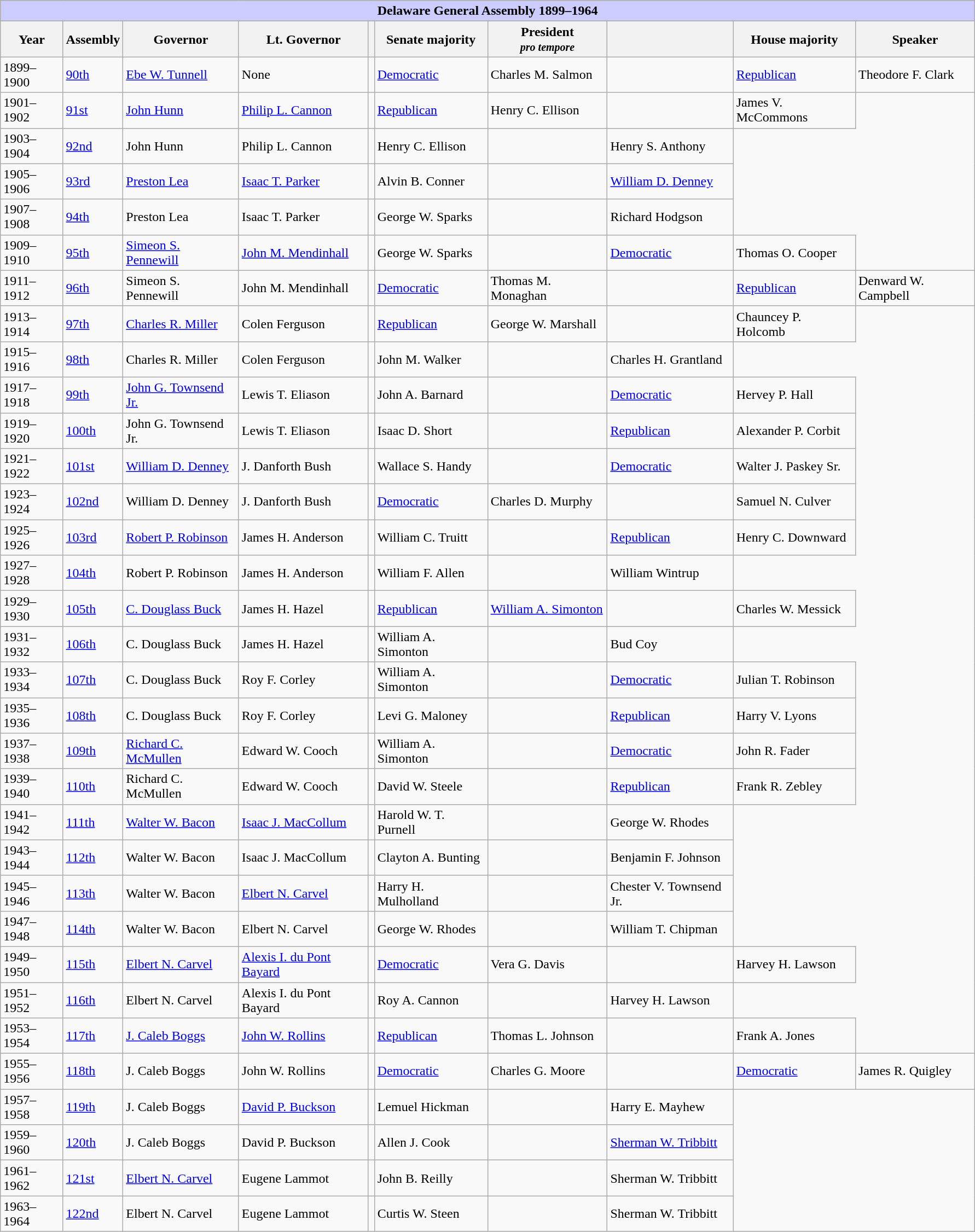<table class=wikitable style="width: 94%" style="text-align: center;" align="center">
<tr bgcolor=#cccccc>
<th colspan=12 style="background: #ccccff;"><strong>Delaware General Assembly 1899–1964</strong></th>
</tr>
<tr>
<th><strong>Year</strong></th>
<th><strong>Assembly</strong></th>
<th><strong>Governor</strong></th>
<th><strong>Lt. Governor</strong></th>
<th></th>
<th><strong>Senate majority</strong></th>
<th><strong>President<br><em><small>pro tempore</small><strong><em></th>
<th></th>
<th></strong>House majority<strong></th>
<th></strong>Speaker<strong></th>
</tr>
<tr>
<td>1899–1900</td>
<td><a href='#'>90th</a></td>
<td><a href='#'>Ebe W. Tunnell</a></td>
<td></em>None<em></td>
<td></td>
<td><a href='#'>Democratic</a></td>
<td>Charles M. Salmon</td>
<td></td>
<td><a href='#'>Republican</a></td>
<td>Theodore F. Clark</td>
</tr>
<tr>
<td>1901–1902</td>
<td><a href='#'>91st</a></td>
<td><a href='#'>John Hunn</a></td>
<td><a href='#'>Philip L. Cannon</a></td>
<td></td>
<td><a href='#'>Republican</a></td>
<td>Henry C. Ellison</td>
<td></td>
<td>James V. McCommons</td>
</tr>
<tr>
<td>1903–1904</td>
<td><a href='#'>92nd</a></td>
<td>John Hunn</td>
<td>Philip L. Cannon</td>
<td></td>
<td>Henry C. Ellison</td>
<td></td>
<td>Henry S. Anthony</td>
</tr>
<tr>
<td>1905–1906</td>
<td><a href='#'>93rd</a></td>
<td><a href='#'>Preston Lea</a></td>
<td><a href='#'>Isaac T. Parker</a></td>
<td></td>
<td>Alvin B. Conner</td>
<td></td>
<td><a href='#'>William D. Denney</a></td>
</tr>
<tr>
<td>1907–1908</td>
<td><a href='#'>94th</a></td>
<td>Preston Lea</td>
<td>Isaac T. Parker</td>
<td></td>
<td>George W. Sparks</td>
<td></td>
<td>Richard Hodgson</td>
</tr>
<tr>
<td>1909–1910</td>
<td><a href='#'>95th</a></td>
<td><a href='#'>Simeon S. Pennewill</a></td>
<td><a href='#'>John M. Mendinhall</a></td>
<td></td>
<td>George W. Sparks</td>
<td></td>
<td><a href='#'>Democratic</a></td>
<td>Thomas O. Cooper</td>
</tr>
<tr>
<td>1911–1912</td>
<td><a href='#'>96th</a></td>
<td>Simeon S. Pennewill</td>
<td>John M. Mendinhall</td>
<td></td>
<td><a href='#'>Democratic</a></td>
<td>Thomas M. Monaghan</td>
<td></td>
<td><a href='#'>Republican</a></td>
<td>Denward W. Campbell</td>
</tr>
<tr>
<td>1913–1914</td>
<td><a href='#'>97th</a></td>
<td><a href='#'>Charles R. Miller</a></td>
<td>Colen Ferguson</td>
<td></td>
<td><a href='#'>Republican</a></td>
<td>George W. Marshall</td>
<td></td>
<td>Chauncey P. Holcomb</td>
</tr>
<tr>
<td>1915–1916</td>
<td><a href='#'>98th</a></td>
<td>Charles R. Miller</td>
<td>Colen Ferguson</td>
<td></td>
<td>John M. Walker</td>
<td></td>
<td>Charles H. Grantland</td>
</tr>
<tr>
<td>1917–1918</td>
<td><a href='#'>99th</a></td>
<td><a href='#'>John G. Townsend Jr.</a></td>
<td>Lewis T. Eliason</td>
<td></td>
<td>John A. Barnard</td>
<td></td>
<td><a href='#'>Democratic</a></td>
<td>Hervey P. Hall</td>
</tr>
<tr>
<td>1919–1920</td>
<td><a href='#'>100th</a></td>
<td>John G. Townsend Jr.</td>
<td>Lewis T. Eliason</td>
<td></td>
<td>Isaac D. Short</td>
<td></td>
<td><a href='#'>Republican</a></td>
<td>Alexander P. Corbit</td>
</tr>
<tr>
<td>1921–1922</td>
<td><a href='#'>101st</a></td>
<td><a href='#'>William D. Denney</a></td>
<td>J. Danforth Bush</td>
<td></td>
<td>Wallace S. Handy</td>
<td></td>
<td><a href='#'>Democratic</a></td>
<td>Walter J. Paskey Sr.</td>
</tr>
<tr>
<td>1923–1924</td>
<td><a href='#'>102nd</a></td>
<td>William D. Denney</td>
<td>J. Danforth Bush</td>
<td></td>
<td><a href='#'>Democratic</a></td>
<td>Charles D. Murphy</td>
<td></td>
<td>Samuel N. Culver</td>
</tr>
<tr>
<td>1925–1926</td>
<td><a href='#'>103rd</a></td>
<td><a href='#'>Robert P. Robinson</a></td>
<td>James H. Anderson</td>
<td></td>
<td>William C. Truitt</td>
<td></td>
<td><a href='#'>Republican</a></td>
<td>Henry C. Downward</td>
</tr>
<tr>
<td>1927–1928</td>
<td><a href='#'>104th</a></td>
<td>Robert P. Robinson</td>
<td>James H. Anderson</td>
<td></td>
<td>William F. Allen</td>
<td></td>
<td>William Wintrup</td>
</tr>
<tr>
<td>1929–1930</td>
<td><a href='#'>105th</a></td>
<td><a href='#'>C. Douglass Buck</a></td>
<td>James H. Hazel</td>
<td></td>
<td><a href='#'>Republican</a></td>
<td><a href='#'>William A. Simonton</a></td>
<td></td>
<td>Charles W. Messick</td>
</tr>
<tr>
<td>1931–1932</td>
<td><a href='#'>106th</a></td>
<td>C. Douglass Buck</td>
<td>James H. Hazel</td>
<td></td>
<td>William A. Simonton</td>
<td></td>
<td>Bud Coy</td>
</tr>
<tr>
<td>1933–1934</td>
<td><a href='#'>107th</a></td>
<td>C. Douglass Buck</td>
<td>Roy F. Corley</td>
<td></td>
<td>William A. Simonton</td>
<td></td>
<td><a href='#'>Democratic</a></td>
<td>Julian T. Robinson</td>
</tr>
<tr>
<td>1935–1936</td>
<td><a href='#'>108th</a></td>
<td>C. Douglass Buck</td>
<td>Roy F. Corley</td>
<td></td>
<td>Levi G. Maloney</td>
<td></td>
<td><a href='#'>Republican</a></td>
<td>Harry V. Lyons</td>
</tr>
<tr>
<td>1937–1938</td>
<td><a href='#'>109th</a></td>
<td><a href='#'>Richard C. McMullen</a></td>
<td>Edward W. Cooch</td>
<td></td>
<td>William A. Simonton</td>
<td></td>
<td><a href='#'>Democratic</a></td>
<td>John R. Fader</td>
</tr>
<tr>
<td>1939–1940</td>
<td><a href='#'>110th</a></td>
<td>Richard C. McMullen</td>
<td>Edward W. Cooch</td>
<td></td>
<td>David W. Steele</td>
<td></td>
<td><a href='#'>Republican</a></td>
<td>Frank R. Zebley</td>
</tr>
<tr>
<td>1941–1942</td>
<td><a href='#'>111th</a></td>
<td><a href='#'>Walter W. Bacon</a></td>
<td><a href='#'>Isaac J. MacCollum</a></td>
<td></td>
<td>Harold W. T. Purnell</td>
<td></td>
<td>George W. Rhodes</td>
</tr>
<tr>
<td>1943–1944</td>
<td><a href='#'>112th</a></td>
<td>Walter W. Bacon</td>
<td>Isaac J. MacCollum</td>
<td></td>
<td>Clayton A. Bunting</td>
<td></td>
<td>Benjamin F. Johnson</td>
</tr>
<tr>
<td>1945–1946</td>
<td><a href='#'>113th</a></td>
<td>Walter W. Bacon</td>
<td><a href='#'>Elbert N. Carvel</a></td>
<td></td>
<td>Harry H. Mulholland</td>
<td></td>
<td>Chester V. Townsend Jr.</td>
</tr>
<tr>
<td>1947–1948</td>
<td><a href='#'>114th</a></td>
<td>Walter W. Bacon</td>
<td>Elbert N. Carvel</td>
<td></td>
<td>George W. Rhodes</td>
<td></td>
<td>William T. Chipman</td>
</tr>
<tr>
<td>1949–1950</td>
<td><a href='#'>115th</a></td>
<td><a href='#'>Elbert N. Carvel</a></td>
<td><a href='#'>Alexis I. du Pont Bayard</a></td>
<td></td>
<td><a href='#'>Democratic</a></td>
<td>Vera G. Davis</td>
<td></td>
<td>Harvey H. Lawson</td>
</tr>
<tr>
<td>1951–1952</td>
<td><a href='#'>116th</a></td>
<td>Elbert N. Carvel</td>
<td>Alexis I. du Pont Bayard</td>
<td></td>
<td>Roy A. Cannon</td>
<td></td>
<td>Harvey H. Lawson</td>
</tr>
<tr>
<td>1953–1954</td>
<td><a href='#'>117th</a></td>
<td><a href='#'>J. Caleb Boggs</a></td>
<td><a href='#'>John W. Rollins</a></td>
<td></td>
<td><a href='#'>Republican</a></td>
<td>Thomas L. Johnson</td>
<td></td>
<td>Frank A. Jones</td>
</tr>
<tr>
<td>1955–1956</td>
<td><a href='#'>118th</a></td>
<td>J. Caleb Boggs</td>
<td>John W. Rollins</td>
<td></td>
<td><a href='#'>Democratic</a></td>
<td>Charles G. Moore</td>
<td></td>
<td><a href='#'>Democratic</a></td>
<td>James R. Quigley</td>
</tr>
<tr>
<td>1957–1958</td>
<td><a href='#'>119th</a></td>
<td>J. Caleb Boggs</td>
<td><a href='#'>David P. Buckson</a></td>
<td></td>
<td>Lemuel Hickman</td>
<td></td>
<td>Harry E. Mayhew</td>
</tr>
<tr>
<td>1959–1960</td>
<td><a href='#'>120th</a></td>
<td>J. Caleb Boggs</td>
<td>David P. Buckson</td>
<td></td>
<td>Allen J. Cook</td>
<td></td>
<td><a href='#'>Sherman W. Tribbitt</a></td>
</tr>
<tr>
<td>1961–1962</td>
<td><a href='#'>121st</a></td>
<td><a href='#'>Elbert N. Carvel</a></td>
<td>Eugene Lammot</td>
<td></td>
<td>John B. Reilly</td>
<td></td>
<td>Sherman W. Tribbitt</td>
</tr>
<tr>
<td>1963–1964</td>
<td><a href='#'>122nd</a></td>
<td>Elbert N. Carvel</td>
<td>Eugene Lammot</td>
<td></td>
<td>Curtis W. Steen</td>
<td></td>
<td>Sherman W. Tribbitt</td>
</tr>
</table>
